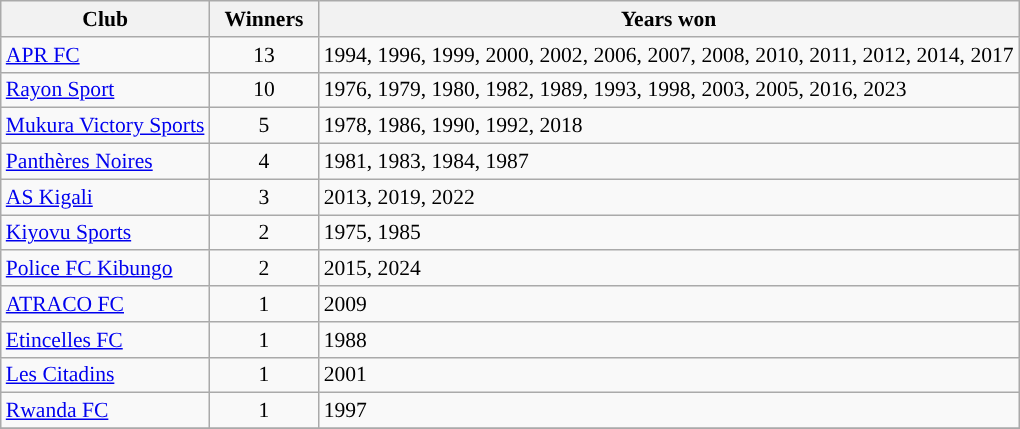<table class="wikitable sortable" style="font-size: 90%;">
<tr>
<th class="unsortable">Club</th>
<th width=66>Winners</th>
<th class="unsortable">Years won</th>
</tr>
<tr>
<td><a href='#'>APR FC</a></td>
<td align=center>13</td>
<td>1994, 1996, 1999, 2000, 2002, 2006, 2007, 2008, 2010, 2011, 2012, 2014, 2017</td>
</tr>
<tr>
<td><a href='#'>Rayon Sport</a></td>
<td align=center>10</td>
<td>1976, 1979, 1980, 1982, 1989, 1993, 1998, 2003, 2005, 2016, 2023</td>
</tr>
<tr>
<td><a href='#'>Mukura Victory Sports</a></td>
<td align=center>5</td>
<td>1978, 1986, 1990, 1992, 2018</td>
</tr>
<tr>
<td><a href='#'>Panthères Noires</a></td>
<td align=center>4</td>
<td>1981, 1983, 1984, 1987</td>
</tr>
<tr>
<td><a href='#'>AS Kigali</a></td>
<td align=center>3</td>
<td>2013, 2019, 2022</td>
</tr>
<tr>
<td><a href='#'>Kiyovu Sports</a></td>
<td align=center>2</td>
<td>1975, 1985</td>
</tr>
<tr>
<td><a href='#'>Police FC Kibungo</a></td>
<td align=center>2</td>
<td>2015, 2024</td>
</tr>
<tr>
<td><a href='#'>ATRACO FC</a></td>
<td align=center>1</td>
<td>2009</td>
</tr>
<tr>
<td><a href='#'>Etincelles FC</a></td>
<td align=center>1</td>
<td>1988</td>
</tr>
<tr>
<td><a href='#'>Les Citadins</a></td>
<td align=center>1</td>
<td>2001</td>
</tr>
<tr>
<td><a href='#'>Rwanda FC</a></td>
<td align=center>1</td>
<td>1997</td>
</tr>
<tr>
</tr>
</table>
